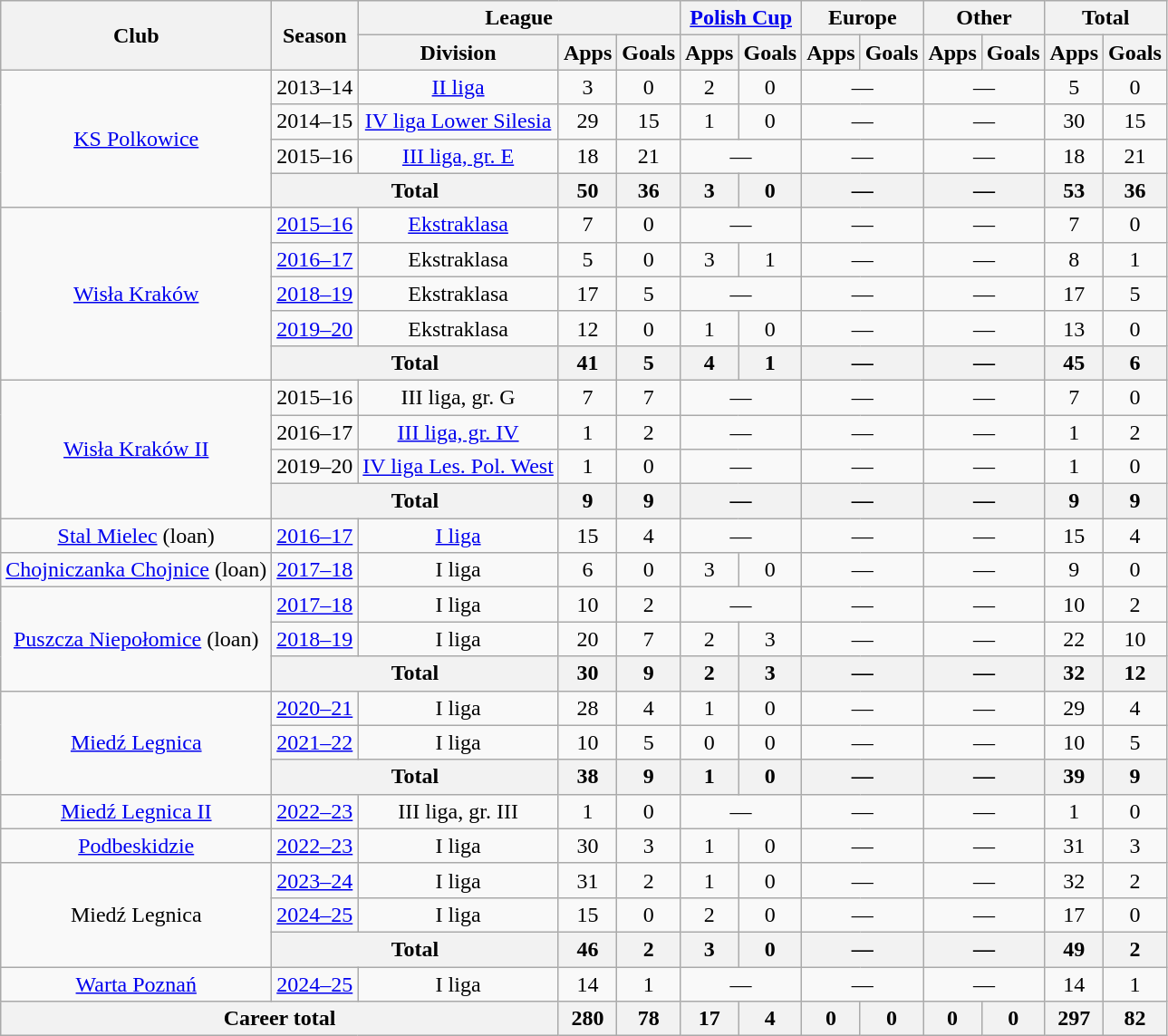<table class="wikitable" style="text-align: center;">
<tr>
<th rowspan="2">Club</th>
<th rowspan="2">Season</th>
<th colspan="3">League</th>
<th colspan="2"><a href='#'>Polish Cup</a></th>
<th colspan="2">Europe</th>
<th colspan="2">Other</th>
<th colspan="2">Total</th>
</tr>
<tr>
<th>Division</th>
<th>Apps</th>
<th>Goals</th>
<th>Apps</th>
<th>Goals</th>
<th>Apps</th>
<th>Goals</th>
<th>Apps</th>
<th>Goals</th>
<th>Apps</th>
<th>Goals</th>
</tr>
<tr>
<td rowspan="4"><a href='#'>KS Polkowice</a></td>
<td>2013–14</td>
<td><a href='#'>II liga</a></td>
<td>3</td>
<td>0</td>
<td>2</td>
<td>0</td>
<td colspan="2">—</td>
<td colspan="2">—</td>
<td>5</td>
<td>0</td>
</tr>
<tr>
<td>2014–15</td>
<td><a href='#'>IV liga Lower Silesia</a></td>
<td>29</td>
<td>15</td>
<td>1</td>
<td>0</td>
<td colspan="2">—</td>
<td colspan="2">—</td>
<td>30</td>
<td>15</td>
</tr>
<tr>
<td>2015–16</td>
<td><a href='#'>III liga, gr. E</a></td>
<td>18</td>
<td>21</td>
<td colspan="2">—</td>
<td colspan="2">—</td>
<td colspan="2">—</td>
<td>18</td>
<td>21</td>
</tr>
<tr>
<th colspan="2">Total</th>
<th>50</th>
<th>36</th>
<th>3</th>
<th>0</th>
<th colspan="2">—</th>
<th colspan="2">—</th>
<th>53</th>
<th>36</th>
</tr>
<tr>
<td rowspan="5"><a href='#'>Wisła Kraków</a></td>
<td><a href='#'>2015–16</a></td>
<td><a href='#'>Ekstraklasa</a></td>
<td>7</td>
<td>0</td>
<td colspan="2">—</td>
<td colspan="2">—</td>
<td colspan="2">—</td>
<td>7</td>
<td>0</td>
</tr>
<tr>
<td><a href='#'>2016–17</a></td>
<td>Ekstraklasa</td>
<td>5</td>
<td>0</td>
<td>3</td>
<td>1</td>
<td colspan="2">—</td>
<td colspan="2">—</td>
<td>8</td>
<td>1</td>
</tr>
<tr>
<td><a href='#'>2018–19</a></td>
<td>Ekstraklasa</td>
<td>17</td>
<td>5</td>
<td colspan="2">—</td>
<td colspan="2">—</td>
<td colspan="2">—</td>
<td>17</td>
<td>5</td>
</tr>
<tr>
<td><a href='#'>2019–20</a></td>
<td>Ekstraklasa</td>
<td>12</td>
<td>0</td>
<td>1</td>
<td>0</td>
<td colspan="2">—</td>
<td colspan="2">—</td>
<td>13</td>
<td>0</td>
</tr>
<tr>
<th colspan="2">Total</th>
<th>41</th>
<th>5</th>
<th>4</th>
<th>1</th>
<th colspan="2">—</th>
<th colspan="2">—</th>
<th>45</th>
<th>6</th>
</tr>
<tr>
<td rowspan="4"><a href='#'>Wisła Kraków II</a></td>
<td>2015–16</td>
<td>III liga, gr. G</td>
<td>7</td>
<td>7</td>
<td colspan="2">—</td>
<td colspan="2">—</td>
<td colspan="2">—</td>
<td>7</td>
<td>0</td>
</tr>
<tr>
<td>2016–17</td>
<td><a href='#'>III liga, gr. IV</a></td>
<td>1</td>
<td>2</td>
<td colspan="2">—</td>
<td colspan="2">—</td>
<td colspan="2">—</td>
<td>1</td>
<td>2</td>
</tr>
<tr>
<td>2019–20</td>
<td><a href='#'>IV liga Les. Pol. West</a></td>
<td>1</td>
<td>0</td>
<td colspan="2">—</td>
<td colspan="2">—</td>
<td colspan="2">—</td>
<td>1</td>
<td>0</td>
</tr>
<tr>
<th colspan="2">Total</th>
<th>9</th>
<th>9</th>
<th colspan="2">—</th>
<th colspan="2">—</th>
<th colspan="2">—</th>
<th>9</th>
<th>9</th>
</tr>
<tr>
<td><a href='#'>Stal Mielec</a> (loan)</td>
<td><a href='#'>2016–17</a></td>
<td><a href='#'>I liga</a></td>
<td>15</td>
<td>4</td>
<td colspan="2">—</td>
<td colspan="2">—</td>
<td colspan="2">—</td>
<td>15</td>
<td>4</td>
</tr>
<tr>
<td><a href='#'>Chojniczanka Chojnice</a> (loan)</td>
<td><a href='#'>2017–18</a></td>
<td>I liga</td>
<td>6</td>
<td>0</td>
<td>3</td>
<td>0</td>
<td colspan="2">—</td>
<td colspan="2">—</td>
<td>9</td>
<td>0</td>
</tr>
<tr>
<td rowspan="3"><a href='#'>Puszcza Niepołomice</a> (loan)</td>
<td><a href='#'>2017–18</a></td>
<td>I liga</td>
<td>10</td>
<td>2</td>
<td colspan="2">—</td>
<td colspan="2">—</td>
<td colspan="2">—</td>
<td>10</td>
<td>2</td>
</tr>
<tr>
<td><a href='#'>2018–19</a></td>
<td>I liga</td>
<td>20</td>
<td>7</td>
<td>2</td>
<td>3</td>
<td colspan="2">—</td>
<td colspan="2">—</td>
<td>22</td>
<td>10</td>
</tr>
<tr>
<th colspan="2">Total</th>
<th>30</th>
<th>9</th>
<th>2</th>
<th>3</th>
<th colspan="2">—</th>
<th colspan="2">—</th>
<th>32</th>
<th>12</th>
</tr>
<tr>
<td rowspan="3"><a href='#'>Miedź Legnica</a></td>
<td><a href='#'>2020–21</a></td>
<td>I liga</td>
<td>28</td>
<td>4</td>
<td>1</td>
<td>0</td>
<td colspan="2">—</td>
<td colspan="2">—</td>
<td>29</td>
<td>4</td>
</tr>
<tr>
<td><a href='#'>2021–22</a></td>
<td>I liga</td>
<td>10</td>
<td>5</td>
<td>0</td>
<td>0</td>
<td colspan="2">—</td>
<td colspan="2">—</td>
<td>10</td>
<td>5</td>
</tr>
<tr>
<th colspan="2">Total</th>
<th>38</th>
<th>9</th>
<th>1</th>
<th>0</th>
<th colspan="2">—</th>
<th colspan="2">—</th>
<th>39</th>
<th>9</th>
</tr>
<tr>
<td><a href='#'>Miedź Legnica II</a></td>
<td><a href='#'>2022–23</a></td>
<td>III liga, gr. III</td>
<td>1</td>
<td>0</td>
<td colspan="2">—</td>
<td colspan="2">—</td>
<td colspan="2">—</td>
<td>1</td>
<td>0</td>
</tr>
<tr>
<td><a href='#'>Podbeskidzie</a></td>
<td><a href='#'>2022–23</a></td>
<td>I liga</td>
<td>30</td>
<td>3</td>
<td>1</td>
<td>0</td>
<td colspan="2">—</td>
<td colspan="2">—</td>
<td>31</td>
<td>3</td>
</tr>
<tr>
<td rowspan="3">Miedź Legnica</td>
<td><a href='#'>2023–24</a></td>
<td>I liga</td>
<td>31</td>
<td>2</td>
<td>1</td>
<td>0</td>
<td colspan="2">—</td>
<td colspan="2">—</td>
<td>32</td>
<td>2</td>
</tr>
<tr>
<td><a href='#'>2024–25</a></td>
<td>I liga</td>
<td>15</td>
<td>0</td>
<td>2</td>
<td>0</td>
<td colspan="2">—</td>
<td colspan="2">—</td>
<td>17</td>
<td>0</td>
</tr>
<tr>
<th colspan="2">Total</th>
<th>46</th>
<th>2</th>
<th>3</th>
<th>0</th>
<th colspan="2">—</th>
<th colspan="2">—</th>
<th>49</th>
<th>2</th>
</tr>
<tr>
<td><a href='#'>Warta Poznań</a></td>
<td><a href='#'>2024–25</a></td>
<td>I liga</td>
<td>14</td>
<td>1</td>
<td colspan="2">—</td>
<td colspan="2">—</td>
<td colspan="2">—</td>
<td>14</td>
<td>1</td>
</tr>
<tr>
<th colspan="3">Career total</th>
<th>280</th>
<th>78</th>
<th>17</th>
<th>4</th>
<th>0</th>
<th>0</th>
<th>0</th>
<th>0</th>
<th>297</th>
<th>82</th>
</tr>
</table>
